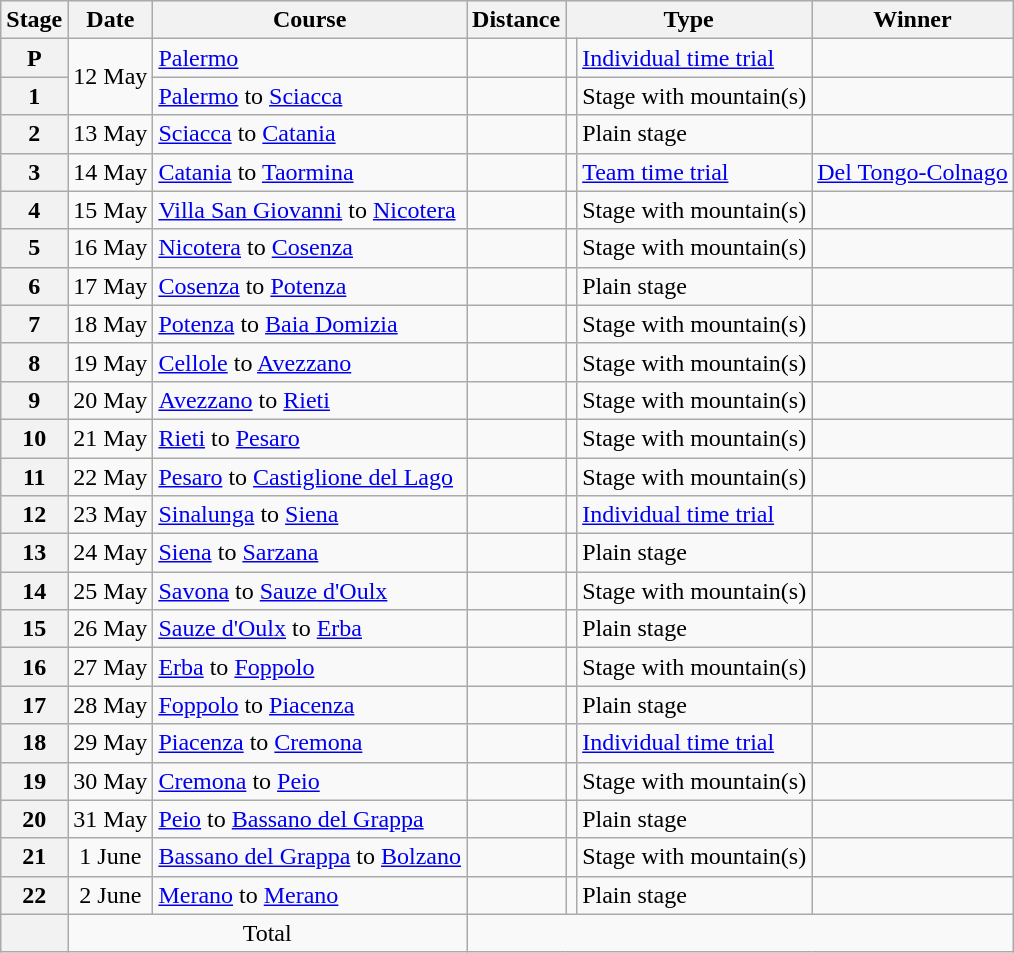<table class="wikitable">
<tr style="background:#efefef;">
<th>Stage</th>
<th>Date</th>
<th>Course</th>
<th>Distance</th>
<th colspan="2">Type</th>
<th>Winner</th>
</tr>
<tr>
<th style="text-align:center">P</th>
<td style="text-align:center;" rowspan="2">12 May</td>
<td><a href='#'>Palermo</a></td>
<td style="text-align:center;"></td>
<td style="text-align:center;"></td>
<td><a href='#'>Individual time trial</a></td>
<td></td>
</tr>
<tr>
<th style="text-align:center">1</th>
<td><a href='#'>Palermo</a> to <a href='#'>Sciacca</a></td>
<td style="text-align:center;"></td>
<td style="text-align:center;"></td>
<td>Stage with mountain(s)</td>
<td></td>
</tr>
<tr>
<th style="text-align:center">2</th>
<td style="text-align:center;">13 May</td>
<td><a href='#'>Sciacca</a> to <a href='#'>Catania</a></td>
<td style="text-align:center;"></td>
<td style="text-align:center;"></td>
<td>Plain stage</td>
<td></td>
</tr>
<tr>
<th style="text-align:center">3</th>
<td style="text-align:center;">14 May</td>
<td><a href='#'>Catania</a> to <a href='#'>Taormina</a></td>
<td style="text-align:center;"></td>
<td style="text-align:center;"></td>
<td><a href='#'>Team time trial</a></td>
<td><a href='#'>Del Tongo-Colnago</a></td>
</tr>
<tr>
<th style="text-align:center">4</th>
<td style="text-align:center;">15 May</td>
<td><a href='#'>Villa San Giovanni</a> to <a href='#'>Nicotera</a></td>
<td style="text-align:center;"></td>
<td style="text-align:center;"></td>
<td>Stage with mountain(s)</td>
<td></td>
</tr>
<tr>
<th style="text-align:center">5</th>
<td style="text-align:center;">16 May</td>
<td><a href='#'>Nicotera</a> to <a href='#'>Cosenza</a></td>
<td style="text-align:center;"></td>
<td style="text-align:center;"></td>
<td>Stage with mountain(s)</td>
<td></td>
</tr>
<tr>
<th style="text-align:center">6</th>
<td style="text-align:center;">17 May</td>
<td><a href='#'>Cosenza</a> to <a href='#'>Potenza</a></td>
<td style="text-align:center;"></td>
<td style="text-align:center;"></td>
<td>Plain stage</td>
<td></td>
</tr>
<tr>
<th style="text-align:center">7</th>
<td style="text-align:center;">18 May</td>
<td><a href='#'>Potenza</a> to <a href='#'>Baia Domizia</a></td>
<td style="text-align:center;"></td>
<td style="text-align:center;"></td>
<td>Stage with mountain(s)</td>
<td></td>
</tr>
<tr>
<th style="text-align:center">8</th>
<td style="text-align:center;">19 May</td>
<td><a href='#'>Cellole</a> to <a href='#'>Avezzano</a></td>
<td style="text-align:center;"></td>
<td style="text-align:center;"></td>
<td>Stage with mountain(s)</td>
<td></td>
</tr>
<tr>
<th style="text-align:center">9</th>
<td style="text-align:center;">20 May</td>
<td><a href='#'>Avezzano</a> to <a href='#'>Rieti</a></td>
<td style="text-align:center;"></td>
<td style="text-align:center;"></td>
<td>Stage with mountain(s)</td>
<td></td>
</tr>
<tr>
<th style="text-align:center">10</th>
<td style="text-align:center;">21 May</td>
<td><a href='#'>Rieti</a> to <a href='#'>Pesaro</a></td>
<td style="text-align:center;"></td>
<td style="text-align:center;"></td>
<td>Stage with mountain(s)</td>
<td></td>
</tr>
<tr>
<th style="text-align:center">11</th>
<td style="text-align:center;">22 May</td>
<td><a href='#'>Pesaro</a> to <a href='#'>Castiglione del Lago</a></td>
<td style="text-align:center;"></td>
<td style="text-align:center;"></td>
<td>Stage with mountain(s)</td>
<td></td>
</tr>
<tr>
<th style="text-align:center">12</th>
<td style="text-align:center;">23 May</td>
<td><a href='#'>Sinalunga</a> to <a href='#'>Siena</a></td>
<td style="text-align:center;"></td>
<td style="text-align:center;"></td>
<td><a href='#'>Individual time trial</a></td>
<td></td>
</tr>
<tr>
<th style="text-align:center">13</th>
<td style="text-align:center;">24 May</td>
<td><a href='#'>Siena</a> to <a href='#'>Sarzana</a></td>
<td style="text-align:center;"></td>
<td style="text-align:center;"></td>
<td>Plain stage</td>
<td></td>
</tr>
<tr>
<th style="text-align:center">14</th>
<td style="text-align:center;">25 May</td>
<td><a href='#'>Savona</a> to <a href='#'>Sauze d'Oulx</a></td>
<td style="text-align:center;"></td>
<td style="text-align:center;"></td>
<td>Stage with mountain(s)</td>
<td></td>
</tr>
<tr>
<th style="text-align:center">15</th>
<td style="text-align:center;">26 May</td>
<td><a href='#'>Sauze d'Oulx</a> to <a href='#'>Erba</a></td>
<td style="text-align:center;"></td>
<td style="text-align:center;"></td>
<td>Plain stage</td>
<td></td>
</tr>
<tr>
<th style="text-align:center">16</th>
<td style="text-align:center;">27 May</td>
<td><a href='#'>Erba</a> to <a href='#'>Foppolo</a></td>
<td style="text-align:center;"></td>
<td style="text-align:center;"></td>
<td>Stage with mountain(s)</td>
<td></td>
</tr>
<tr>
<th style="text-align:center">17</th>
<td style="text-align:center;">28 May</td>
<td><a href='#'>Foppolo</a> to <a href='#'>Piacenza</a></td>
<td style="text-align:center;"></td>
<td style="text-align:center;"></td>
<td>Plain stage</td>
<td></td>
</tr>
<tr>
<th style="text-align:center">18</th>
<td style="text-align:center;">29 May</td>
<td><a href='#'>Piacenza</a> to <a href='#'>Cremona</a></td>
<td style="text-align:center;"></td>
<td style="text-align:center;"></td>
<td><a href='#'>Individual time trial</a></td>
<td></td>
</tr>
<tr>
<th style="text-align:center">19</th>
<td style="text-align:center;">30 May</td>
<td><a href='#'>Cremona</a> to <a href='#'>Peio</a></td>
<td style="text-align:center;"></td>
<td style="text-align:center;"></td>
<td>Stage with mountain(s)</td>
<td></td>
</tr>
<tr>
<th style="text-align:center">20</th>
<td style="text-align:center;">31 May</td>
<td><a href='#'>Peio</a> to <a href='#'>Bassano del Grappa</a></td>
<td style="text-align:center;"></td>
<td style="text-align:center;"></td>
<td>Plain stage</td>
<td></td>
</tr>
<tr>
<th style="text-align:center">21</th>
<td style="text-align:center;">1 June</td>
<td><a href='#'>Bassano del Grappa</a> to <a href='#'>Bolzano</a></td>
<td style="text-align:center;"></td>
<td style="text-align:center;"></td>
<td>Stage with mountain(s)</td>
<td></td>
</tr>
<tr>
<th style="text-align:center">22</th>
<td style="text-align:center;">2 June</td>
<td><a href='#'>Merano</a> to <a href='#'>Merano</a></td>
<td style="text-align:center;"></td>
<td style="text-align:center;"></td>
<td>Plain stage</td>
<td></td>
</tr>
<tr>
<th></th>
<td colspan="2" style="text-align:center;">Total</td>
<td colspan="5" style="text-align:center;"></td>
</tr>
</table>
